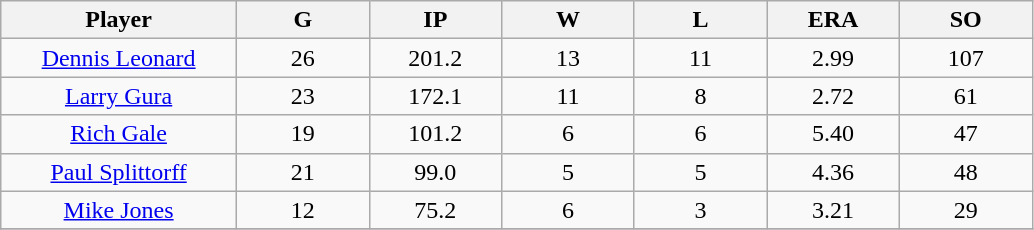<table class="wikitable sortable">
<tr>
<th bgcolor="#DDDDFF" width="16%">Player</th>
<th bgcolor="#DDDDFF" width="9%">G</th>
<th bgcolor="#DDDDFF" width="9%">IP</th>
<th bgcolor="#DDDDFF" width="9%">W</th>
<th bgcolor="#DDDDFF" width="9%">L</th>
<th bgcolor="#DDDDFF" width="9%">ERA</th>
<th bgcolor="#DDDDFF" width="9%">SO</th>
</tr>
<tr align="center">
<td><a href='#'>Dennis Leonard</a></td>
<td>26</td>
<td>201.2</td>
<td>13</td>
<td>11</td>
<td>2.99</td>
<td>107</td>
</tr>
<tr align=center>
<td><a href='#'>Larry Gura</a></td>
<td>23</td>
<td>172.1</td>
<td>11</td>
<td>8</td>
<td>2.72</td>
<td>61</td>
</tr>
<tr align=center>
<td><a href='#'>Rich Gale</a></td>
<td>19</td>
<td>101.2</td>
<td>6</td>
<td>6</td>
<td>5.40</td>
<td>47</td>
</tr>
<tr align=center>
<td><a href='#'>Paul Splittorff</a></td>
<td>21</td>
<td>99.0</td>
<td>5</td>
<td>5</td>
<td>4.36</td>
<td>48</td>
</tr>
<tr align=center>
<td><a href='#'>Mike Jones</a></td>
<td>12</td>
<td>75.2</td>
<td>6</td>
<td>3</td>
<td>3.21</td>
<td>29</td>
</tr>
<tr align="center">
</tr>
</table>
